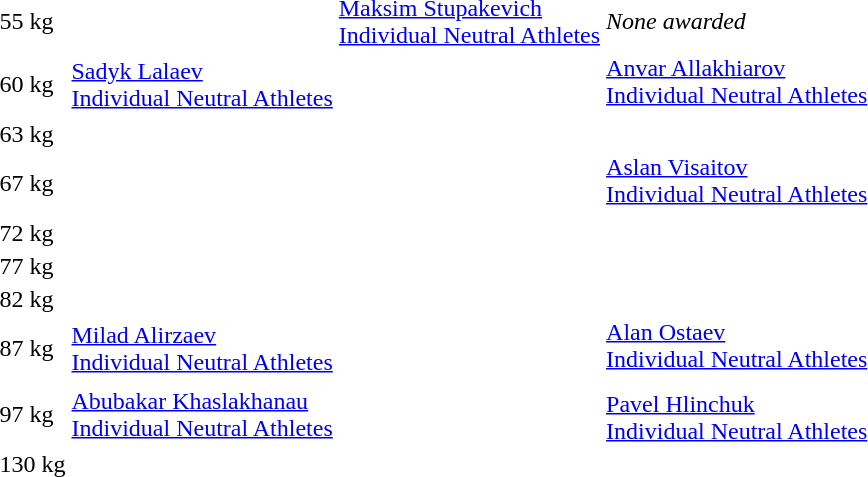<table>
<tr>
<td>55 kg<br></td>
<td></td>
<td><a href='#'>Maksim Stupakevich</a><br><a href='#'>Individual Neutral Athletes</a></td>
<td><em>None awarded</em></td>
</tr>
<tr>
<td rowspan=2>60 kg<br></td>
<td rowspan=2><a href='#'>Sadyk Lalaev</a><br><a href='#'>Individual Neutral Athletes</a></td>
<td rowspan=2></td>
<td><a href='#'>Anvar Allakhiarov</a><br><a href='#'>Individual Neutral Athletes</a></td>
</tr>
<tr>
<td></td>
</tr>
<tr>
<td rowspan=2>63 kg<br></td>
<td rowspan=2></td>
<td rowspan=2></td>
<td></td>
</tr>
<tr>
<td></td>
</tr>
<tr>
<td rowspan=2>67 kg<br></td>
<td rowspan=2></td>
<td rowspan=2></td>
<td><a href='#'>Aslan Visaitov</a><br><a href='#'>Individual Neutral Athletes</a></td>
</tr>
<tr>
<td></td>
</tr>
<tr>
<td rowspan=2>72 kg<br></td>
<td rowspan=2></td>
<td rowspan=2></td>
<td></td>
</tr>
<tr>
<td></td>
</tr>
<tr>
<td rowspan=2>77 kg<br></td>
<td rowspan=2></td>
<td rowspan=2></td>
<td></td>
</tr>
<tr>
<td></td>
</tr>
<tr>
<td rowspan=2>82 kg<br></td>
<td rowspan=2></td>
<td rowspan=2></td>
<td></td>
</tr>
<tr>
<td></td>
</tr>
<tr>
<td rowspan=2>87 kg<br></td>
<td rowspan=2><a href='#'>Milad Alirzaev</a><br><a href='#'>Individual Neutral Athletes</a></td>
<td rowspan=2></td>
<td><a href='#'>Alan Ostaev</a><br><a href='#'>Individual Neutral Athletes</a></td>
</tr>
<tr>
<td></td>
</tr>
<tr>
<td rowspan=2>97 kg<br></td>
<td rowspan=2><a href='#'>Abubakar Khaslakhanau</a><br><a href='#'>Individual Neutral Athletes</a></td>
<td rowspan=2></td>
<td></td>
</tr>
<tr>
<td><a href='#'>Pavel Hlinchuk</a><br><a href='#'>Individual Neutral Athletes</a></td>
</tr>
<tr>
<td rowspan=2>130 kg<br></td>
<td rowspan=2></td>
<td rowspan=2></td>
<td></td>
</tr>
<tr>
<td></td>
</tr>
</table>
